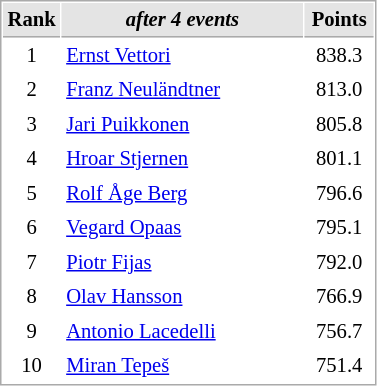<table cellspacing="1" cellpadding="3" style="border:1px solid #AAAAAA;font-size:86%">
<tr bgcolor="#E4E4E4">
<th style="border-bottom:1px solid #AAAAAA" width=10>Rank</th>
<th style="border-bottom:1px solid #AAAAAA" width=155><em>after 4 events</em></th>
<th style="border-bottom:1px solid #AAAAAA" width=40>Points</th>
</tr>
<tr>
<td align=center>1</td>
<td> <a href='#'>Ernst Vettori</a></td>
<td align=center>838.3</td>
</tr>
<tr>
<td align=center>2</td>
<td> <a href='#'>Franz Neuländtner</a></td>
<td align=center>813.0</td>
</tr>
<tr>
<td align=center>3</td>
<td> <a href='#'>Jari Puikkonen</a></td>
<td align=center>805.8</td>
</tr>
<tr>
<td align=center>4</td>
<td> <a href='#'>Hroar Stjernen</a></td>
<td align=center>801.1</td>
</tr>
<tr>
<td align=center>5</td>
<td> <a href='#'>Rolf Åge Berg</a></td>
<td align=center>796.6</td>
</tr>
<tr>
<td align=center>6</td>
<td> <a href='#'>Vegard Opaas</a></td>
<td align=center>795.1</td>
</tr>
<tr>
<td align=center>7</td>
<td> <a href='#'>Piotr Fijas</a></td>
<td align=center>792.0</td>
</tr>
<tr>
<td align=center>8</td>
<td> <a href='#'>Olav Hansson</a></td>
<td align=center>766.9</td>
</tr>
<tr>
<td align=center>9</td>
<td> <a href='#'>Antonio Lacedelli</a></td>
<td align=center>756.7</td>
</tr>
<tr>
<td align=center>10</td>
<td> <a href='#'>Miran Tepeš</a></td>
<td align=center>751.4</td>
</tr>
</table>
